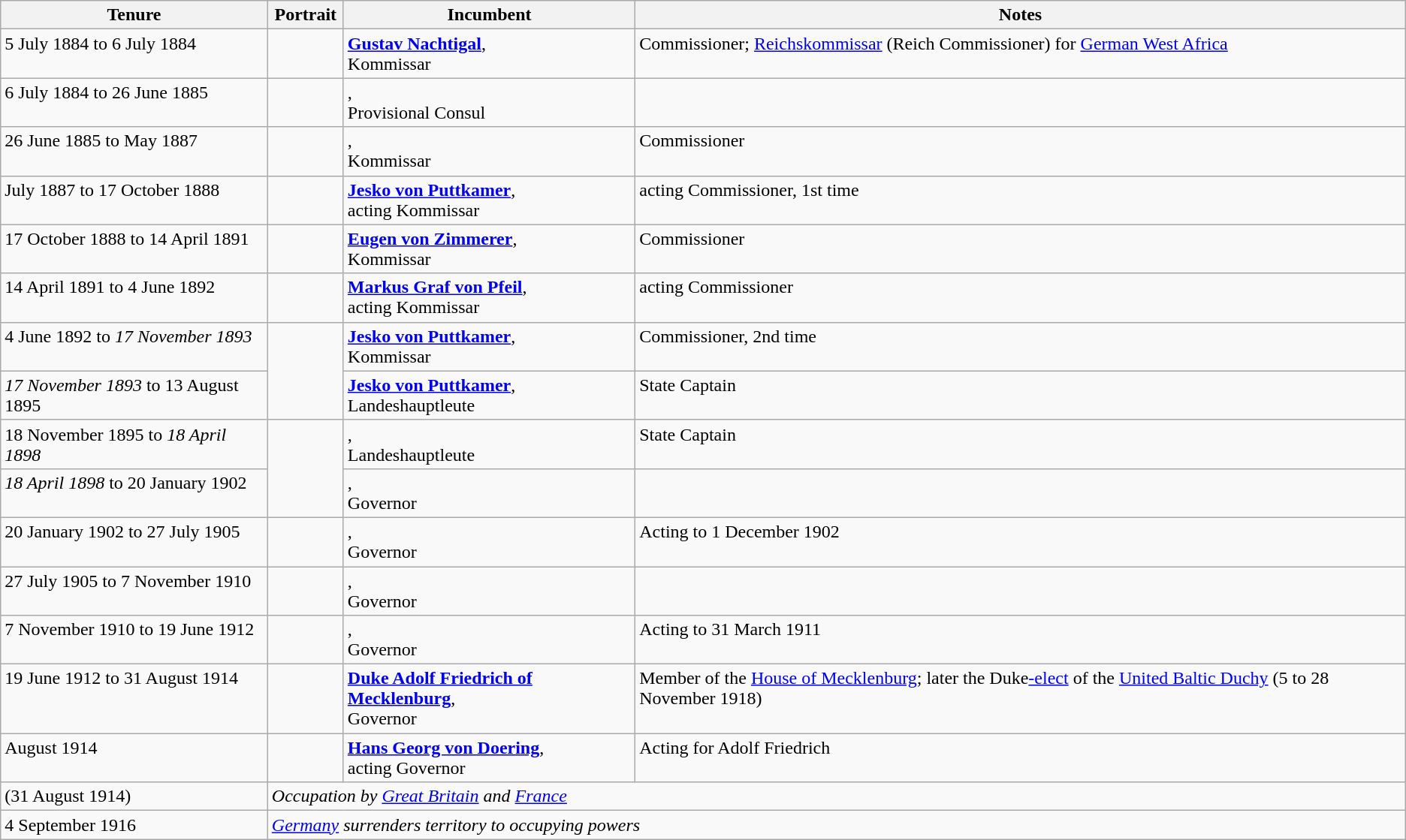<table class="wikitable">
<tr align=left>
<th>Tenure</th>
<th width=60px>Portrait</th>
<th>Incumbent</th>
<th>Notes</th>
</tr>
<tr valign=top>
<td>5 July 1884 to 6 July 1884</td>
<td></td>
<td><strong><a href='#'>Gustav Nachtigal</a></strong>, <br>Kommissar</td>
<td>Commissioner; <a href='#'>Reichskommissar</a> (Reich Commissioner) for <a href='#'>German West Africa</a></td>
</tr>
<tr valign=top>
<td>6 July 1884 to 26 June 1885</td>
<td></td>
<td><strong></strong>, <br>Provisional Consul</td>
<td></td>
</tr>
<tr valign=top>
<td>26 June 1885 to May 1887</td>
<td></td>
<td><strong></strong>, <br>Kommissar</td>
<td>Commissioner</td>
</tr>
<tr valign=top>
<td>July 1887 to 17 October 1888</td>
<td></td>
<td><strong><a href='#'>Jesko von Puttkamer</a></strong>, <br>acting Kommissar</td>
<td>acting Commissioner, 1st time</td>
</tr>
<tr valign=top>
<td>17 October 1888 to 14 April 1891</td>
<td></td>
<td><strong><a href='#'>Eugen von Zimmerer</a></strong>, <br>Kommissar</td>
<td>Commissioner</td>
</tr>
<tr valign=top>
<td>14 April 1891 to 4 June 1892</td>
<td></td>
<td><strong><a href='#'>Markus Graf von Pfeil</a></strong>, <br>acting Kommissar</td>
<td>acting Commissioner</td>
</tr>
<tr valign=top>
<td>4 June 1892 to <em>17 November 1893</em></td>
<td rowspan=2></td>
<td><strong><a href='#'>Jesko von Puttkamer</a></strong>, <br>Kommissar</td>
<td>Commissioner, 2nd time</td>
</tr>
<tr valign=top>
<td><em>17 November 1893</em> to 13 August 1895</td>
<td><strong><a href='#'>Jesko von Puttkamer</a></strong>, <br>Landeshauptleute</td>
<td>State Captain</td>
</tr>
<tr valign=top>
<td>18 November 1895 to <em>18 April 1898</em></td>
<td rowspan=2></td>
<td><strong></strong>, <br>Landeshauptleute</td>
<td>State Captain</td>
</tr>
<tr valign=top>
<td><em>18 April 1898</em> to 20 January 1902</td>
<td><strong></strong>, <br>Governor</td>
<td></td>
</tr>
<tr valign=top>
<td>20 January 1902 to 27 July 1905</td>
<td></td>
<td><strong></strong>, <br>Governor</td>
<td>Acting to 1 December 1902</td>
</tr>
<tr valign=top>
<td>27 July 1905 to 7 November 1910</td>
<td></td>
<td><strong></strong>, <br>Governor</td>
<td></td>
</tr>
<tr valign=top>
<td>7 November 1910 to 19 June 1912</td>
<td></td>
<td><strong></strong>, <br>Governor</td>
<td>Acting to 31 March 1911</td>
</tr>
<tr valign=top>
<td>19 June 1912 to 31 August 1914</td>
<td></td>
<td><strong><a href='#'>Duke Adolf Friedrich of Mecklenburg</a></strong>, <br>Governor</td>
<td>Member of the <a href='#'>House of Mecklenburg</a>; later the Duke<a href='#'>-elect</a> of the <a href='#'>United Baltic Duchy</a> (5 to 28 November 1918)</td>
</tr>
<tr valign=top>
<td>August 1914</td>
<td></td>
<td><strong><a href='#'>Hans Georg von Doering</a></strong>, <br>acting Governor</td>
<td>Acting for Adolf Friedrich</td>
</tr>
<tr valign=top>
<td>(31 August 1914)</td>
<td colspan="3"><em>Occupation by <a href='#'>Great Britain</a> and <a href='#'>France</a></em></td>
</tr>
<tr valign=top>
<td>4 September 1916</td>
<td colspan="3"><em><a href='#'>Germany</a> surrenders territory to occupying powers</em></td>
</tr>
</table>
